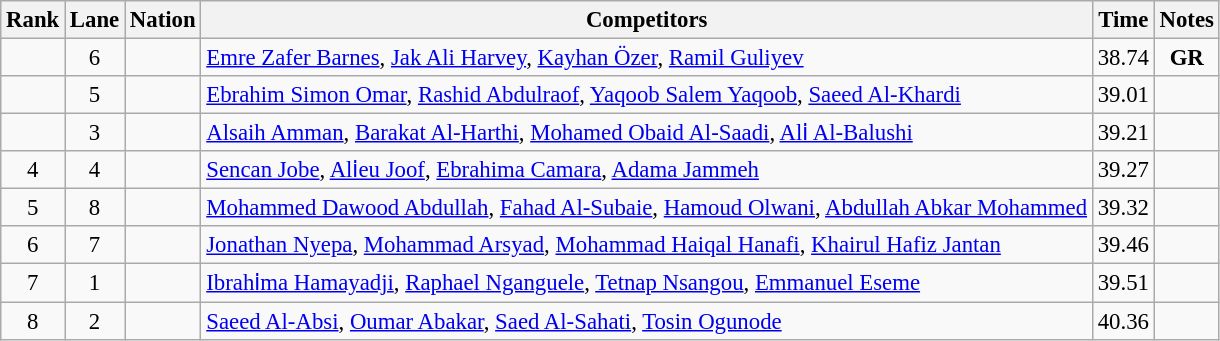<table class="wikitable sortable" style="text-align:center; font-size:95%">
<tr>
<th>Rank</th>
<th>Lane</th>
<th>Nation</th>
<th>Competitors</th>
<th>Time</th>
<th>Notes</th>
</tr>
<tr>
<td></td>
<td>6</td>
<td align=left></td>
<td align=left><a href='#'>Emre Zafer Barnes</a>, <a href='#'>Jak Ali Harvey</a>, <a href='#'>Kayhan Özer</a>, <a href='#'>Ramil Guliyev</a></td>
<td>38.74</td>
<td><strong>GR</strong></td>
</tr>
<tr>
<td></td>
<td>5</td>
<td align=left></td>
<td align=left><a href='#'>Ebrahim Simon Omar</a>, <a href='#'>Rashid Abdulraof</a>, <a href='#'>Yaqoob Salem Yaqoob</a>, <a href='#'>Saeed Al-Khardi</a></td>
<td>39.01</td>
<td></td>
</tr>
<tr>
<td></td>
<td>3</td>
<td align=left></td>
<td align=left><a href='#'>Alsaih Amman</a>, <a href='#'>Barakat Al-Harthi</a>, <a href='#'>Mohamed Obaid Al-Saadi</a>, <a href='#'>Ali̇ Al-Balushi</a></td>
<td>39.21</td>
<td></td>
</tr>
<tr>
<td>4</td>
<td>4</td>
<td align=left></td>
<td align=left><a href='#'>Sencan Jobe</a>, <a href='#'>Ali̇eu Joof</a>, <a href='#'>Ebrahima Camara</a>, <a href='#'>Adama Jammeh</a></td>
<td>39.27</td>
<td></td>
</tr>
<tr>
<td>5</td>
<td>8</td>
<td align=left></td>
<td align=left><a href='#'>Mohammed Dawood Abdullah</a>, <a href='#'>Fahad Al-Subaie</a>, <a href='#'>Hamoud Olwani</a>, <a href='#'>Abdullah Abkar Mohammed</a></td>
<td>39.32</td>
<td></td>
</tr>
<tr>
<td>6</td>
<td>7</td>
<td align=left></td>
<td align=left><a href='#'>Jonathan Nyepa</a>, <a href='#'>Mohammad Arsyad</a>, <a href='#'>Mohammad Haiqal Hanafi</a>, <a href='#'>Khairul Hafiz Jantan</a></td>
<td>39.46</td>
<td></td>
</tr>
<tr>
<td>7</td>
<td>1</td>
<td align=left></td>
<td align=left><a href='#'>Ibrahi̇ma Hamayadji</a>, <a href='#'>Raphael Nganguele</a>, <a href='#'>Tetnap Nsangou</a>, <a href='#'>Emmanuel Eseme</a></td>
<td>39.51</td>
<td></td>
</tr>
<tr>
<td>8</td>
<td>2</td>
<td align=left></td>
<td align=left><a href='#'>Saeed Al-Absi</a>, <a href='#'>Oumar Abakar</a>, <a href='#'>Saed Al-Sahati</a>, <a href='#'>Tosin Ogunode</a></td>
<td>40.36</td>
<td></td>
</tr>
</table>
